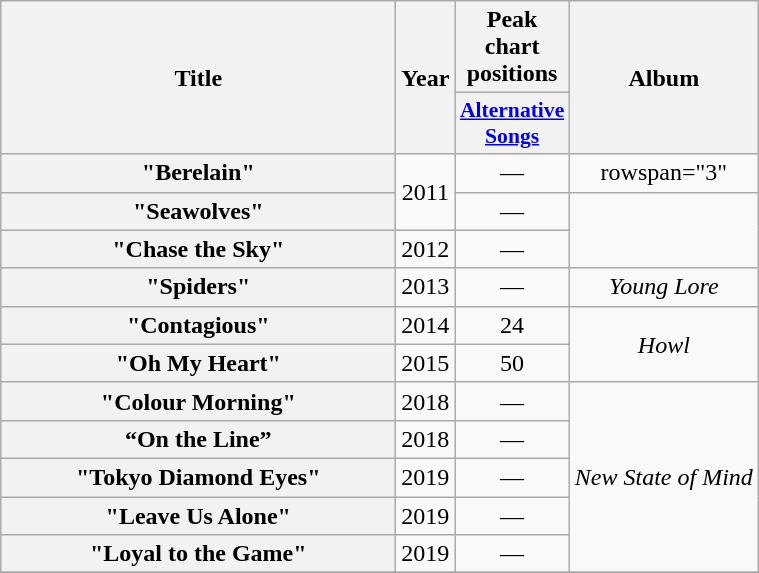<table class="wikitable plainrowheaders" style="text-align:center;">
<tr>
<th scope="col" rowspan="2" style="width:16em;">Title</th>
<th scope="col" rowspan="2">Year</th>
<th scope="col">Peak chart positions</th>
<th scope="col" rowspan="2">Album</th>
</tr>
<tr>
<th scope="col" style="width:3em;font-size:90%;"><a href='#'>Alternative Songs</a><br></th>
</tr>
<tr>
<th scope="row">"Berelain"</th>
<td rowspan="2">2011</td>
<td>—</td>
<td>rowspan="3" </td>
</tr>
<tr>
<th scope="row">"Seawolves"</th>
<td>—</td>
</tr>
<tr>
<th scope="row">"Chase the Sky"</th>
<td>2012</td>
<td>—</td>
</tr>
<tr>
<th scope="row">"Spiders"</th>
<td>2013</td>
<td>—</td>
<td><em>Young Lore</em></td>
</tr>
<tr>
<th scope="row">"Contagious"</th>
<td>2014</td>
<td>24</td>
<td rowspan="2"><em>Howl</em></td>
</tr>
<tr>
<th scope="row">"Oh My Heart"</th>
<td>2015</td>
<td>50</td>
</tr>
<tr>
<th scope="row">"Colour Morning"</th>
<td>2018</td>
<td>—</td>
<td rowspan="5"><em>New State of Mind</em></td>
</tr>
<tr>
<th scope="row">“On the Line”</th>
<td>2018</td>
<td>—</td>
</tr>
<tr>
<th scope="row">"Tokyo Diamond Eyes"</th>
<td>2019</td>
<td>—</td>
</tr>
<tr>
<th scope="row">"Leave Us Alone"</th>
<td>2019</td>
<td>—</td>
</tr>
<tr>
<th scope="row">"Loyal to the Game"</th>
<td>2019</td>
<td>—</td>
</tr>
<tr>
</tr>
</table>
